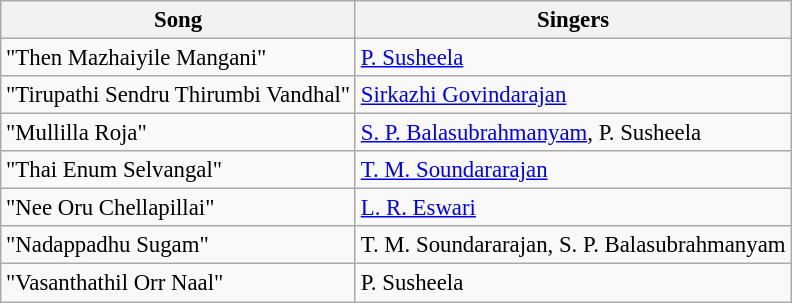<table class="wikitable" style="font-size:95%;">
<tr>
<th>Song</th>
<th>Singers</th>
</tr>
<tr>
<td>"Then Mazhaiyile Mangani"</td>
<td><a href='#'>P. Susheela</a></td>
</tr>
<tr>
<td>"Tirupathi Sendru Thirumbi Vandhal"</td>
<td><a href='#'>Sirkazhi Govindarajan</a></td>
</tr>
<tr>
<td>"Mullilla Roja"</td>
<td><a href='#'>S. P. Balasubrahmanyam</a>, P. Susheela</td>
</tr>
<tr>
<td>"Thai Enum Selvangal"</td>
<td><a href='#'>T. M. Soundararajan</a></td>
</tr>
<tr>
<td>"Nee Oru Chellapillai"</td>
<td><a href='#'>L. R. Eswari</a></td>
</tr>
<tr>
<td>"Nadappadhu Sugam"</td>
<td>T. M. Soundararajan, S. P. Balasubrahmanyam</td>
</tr>
<tr>
<td>"Vasanthathil Orr Naal"</td>
<td>P. Susheela</td>
</tr>
</table>
